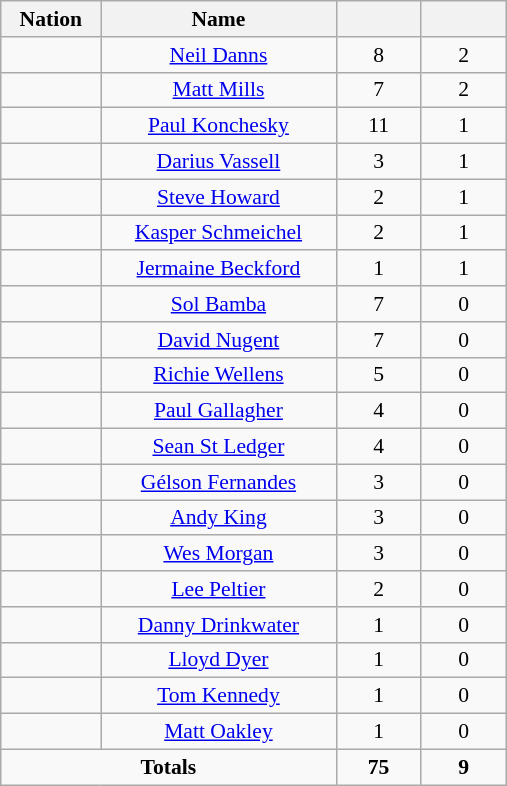<table class="wikitable" style="font-size: 90%; text-align: center">
<tr>
<th width=60>Nation</th>
<th width=150>Name</th>
<th width=50></th>
<th width=50></th>
</tr>
<tr>
<td></td>
<td><a href='#'>Neil Danns</a></td>
<td>8</td>
<td>2</td>
</tr>
<tr>
<td></td>
<td><a href='#'>Matt Mills</a></td>
<td>7</td>
<td>2</td>
</tr>
<tr>
<td></td>
<td><a href='#'>Paul Konchesky</a></td>
<td>11</td>
<td>1</td>
</tr>
<tr>
<td></td>
<td><a href='#'>Darius Vassell</a></td>
<td>3</td>
<td>1</td>
</tr>
<tr>
<td></td>
<td><a href='#'>Steve Howard</a></td>
<td>2</td>
<td>1</td>
</tr>
<tr>
<td></td>
<td><a href='#'>Kasper Schmeichel</a></td>
<td>2</td>
<td>1</td>
</tr>
<tr>
<td></td>
<td><a href='#'>Jermaine Beckford</a></td>
<td>1</td>
<td>1</td>
</tr>
<tr>
<td></td>
<td><a href='#'>Sol Bamba</a></td>
<td>7</td>
<td>0</td>
</tr>
<tr>
<td></td>
<td><a href='#'>David Nugent</a></td>
<td>7</td>
<td>0</td>
</tr>
<tr>
<td></td>
<td><a href='#'>Richie Wellens</a></td>
<td>5</td>
<td>0</td>
</tr>
<tr>
<td></td>
<td><a href='#'>Paul Gallagher</a></td>
<td>4</td>
<td>0</td>
</tr>
<tr>
<td></td>
<td><a href='#'>Sean St Ledger</a></td>
<td>4</td>
<td>0</td>
</tr>
<tr>
<td></td>
<td><a href='#'>Gélson Fernandes</a></td>
<td>3</td>
<td>0</td>
</tr>
<tr>
<td></td>
<td><a href='#'>Andy King</a></td>
<td>3</td>
<td>0</td>
</tr>
<tr>
<td></td>
<td><a href='#'>Wes Morgan</a></td>
<td>3</td>
<td>0</td>
</tr>
<tr>
<td></td>
<td><a href='#'>Lee Peltier</a></td>
<td>2</td>
<td>0</td>
</tr>
<tr>
<td></td>
<td><a href='#'>Danny Drinkwater</a></td>
<td>1</td>
<td>0</td>
</tr>
<tr>
<td></td>
<td><a href='#'>Lloyd Dyer</a></td>
<td>1</td>
<td>0</td>
</tr>
<tr>
<td></td>
<td><a href='#'>Tom Kennedy</a></td>
<td>1</td>
<td>0</td>
</tr>
<tr>
<td></td>
<td><a href='#'>Matt Oakley</a></td>
<td>1</td>
<td>0</td>
</tr>
<tr>
<td colspan="2"><strong>Totals</strong></td>
<td><strong>75</strong></td>
<td><strong>9</strong></td>
</tr>
</table>
